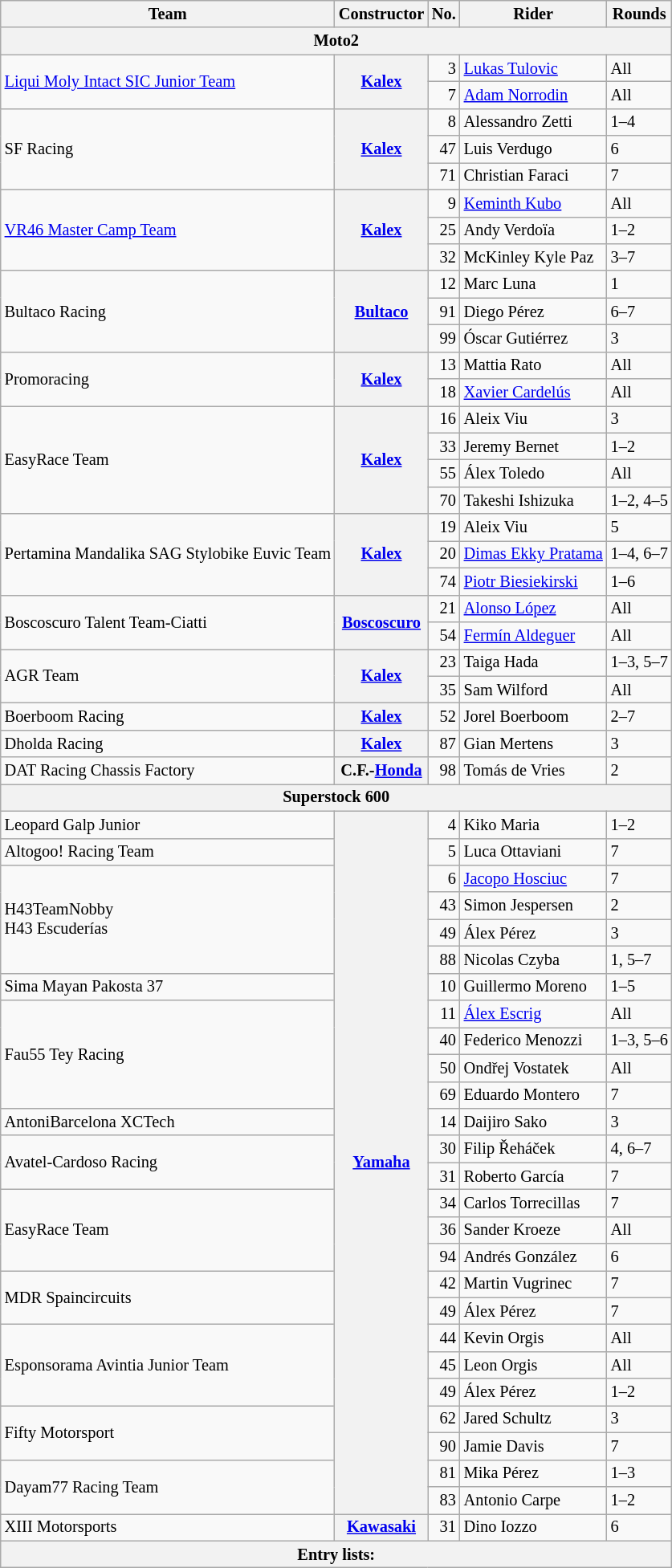<table class="wikitable" style="font-size:85%;">
<tr>
<th>Team</th>
<th>Constructor</th>
<th>No.</th>
<th>Rider</th>
<th>Rounds</th>
</tr>
<tr>
<th colspan=5>Moto2</th>
</tr>
<tr>
<td rowspan=2> <a href='#'>Liqui Moly Intact SIC Junior Team</a></td>
<th rowspan=2><a href='#'>Kalex</a></th>
<td align=right>3</td>
<td> <a href='#'>Lukas Tulovic</a></td>
<td>All</td>
</tr>
<tr>
<td align=right>7</td>
<td> <a href='#'>Adam Norrodin</a></td>
<td>All</td>
</tr>
<tr>
<td rowspan=3> SF Racing</td>
<th rowspan=3><a href='#'>Kalex</a></th>
<td align=right>8</td>
<td> Alessandro Zetti</td>
<td>1–4</td>
</tr>
<tr>
<td align=right>47</td>
<td> Luis Verdugo</td>
<td>6</td>
</tr>
<tr>
<td align=right>71</td>
<td> Christian Faraci</td>
<td>7</td>
</tr>
<tr>
<td rowspan=3> <a href='#'>VR46 Master Camp Team</a></td>
<th rowspan=3><a href='#'>Kalex</a></th>
<td align=right>9</td>
<td> <a href='#'>Keminth Kubo</a></td>
<td>All</td>
</tr>
<tr>
<td align=right>25</td>
<td> Andy Verdoïa</td>
<td>1–2</td>
</tr>
<tr>
<td align=right>32</td>
<td> McKinley Kyle Paz</td>
<td>3–7</td>
</tr>
<tr>
<td rowspan=3> Bultaco Racing</td>
<th rowspan=3><a href='#'>Bultaco</a></th>
<td align=right>12</td>
<td> Marc Luna</td>
<td>1</td>
</tr>
<tr>
<td align=right>91</td>
<td> Diego Pérez</td>
<td>6–7</td>
</tr>
<tr>
<td align=right>99</td>
<td> Óscar Gutiérrez</td>
<td>3</td>
</tr>
<tr>
<td rowspan=2> Promoracing</td>
<th rowspan=2><a href='#'>Kalex</a></th>
<td align=right>13</td>
<td> Mattia Rato</td>
<td>All</td>
</tr>
<tr>
<td align=right>18</td>
<td> <a href='#'>Xavier Cardelús</a></td>
<td>All</td>
</tr>
<tr>
<td rowspan=4> EasyRace Team</td>
<th rowspan=4><a href='#'>Kalex</a></th>
<td align=right>16</td>
<td> Aleix Viu</td>
<td>3</td>
</tr>
<tr>
<td align=right>33</td>
<td> Jeremy Bernet</td>
<td>1–2</td>
</tr>
<tr>
<td align=right>55</td>
<td> Álex Toledo</td>
<td>All</td>
</tr>
<tr>
<td align=right>70</td>
<td> Takeshi Ishizuka</td>
<td>1–2, 4–5</td>
</tr>
<tr>
<td rowspan=3 nowrap> Pertamina Mandalika SAG Stylobike Euvic Team</td>
<th rowspan=3><a href='#'>Kalex</a></th>
<td align=right>19</td>
<td> Aleix Viu</td>
<td>5</td>
</tr>
<tr>
<td align=right>20</td>
<td> <a href='#'>Dimas Ekky Pratama</a></td>
<td>1–4, 6–7</td>
</tr>
<tr>
<td align=right>74</td>
<td> <a href='#'>Piotr Biesiekirski</a></td>
<td>1–6</td>
</tr>
<tr>
<td rowspan=2> Boscoscuro Talent Team-Ciatti</td>
<th rowspan=2><a href='#'>Boscoscuro</a></th>
<td align=right>21</td>
<td> <a href='#'>Alonso López</a></td>
<td>All</td>
</tr>
<tr>
<td align=right>54</td>
<td> <a href='#'>Fermín Aldeguer</a></td>
<td>All</td>
</tr>
<tr>
<td rowspan=2> AGR Team</td>
<th rowspan=2><a href='#'>Kalex</a></th>
<td align=right>23</td>
<td> Taiga Hada</td>
<td>1–3, 5–7</td>
</tr>
<tr>
<td align=right>35</td>
<td> Sam Wilford</td>
<td>All</td>
</tr>
<tr>
<td> Boerboom Racing</td>
<th><a href='#'>Kalex</a></th>
<td align=right>52</td>
<td> Jorel Boerboom</td>
<td>2–7</td>
</tr>
<tr>
<td> Dholda Racing</td>
<th><a href='#'>Kalex</a></th>
<td align=right>87</td>
<td> Gian Mertens</td>
<td>3</td>
</tr>
<tr>
<td> DAT Racing Chassis Factory</td>
<th>C.F.-<a href='#'>Honda</a></th>
<td align=right>98</td>
<td> Tomás de Vries</td>
<td>2</td>
</tr>
<tr>
<th colspan=5>Superstock 600</th>
</tr>
<tr>
<td> Leopard Galp Junior</td>
<th rowspan=26><a href='#'>Yamaha</a></th>
<td align=right>4</td>
<td> Kiko Maria</td>
<td>1–2</td>
</tr>
<tr>
<td> Altogoo! Racing Team</td>
<td align=right>5</td>
<td> Luca Ottaviani</td>
<td>7</td>
</tr>
<tr>
<td rowspan=4> H43TeamNobby<br> H43 Escuderías</td>
<td align=right>6</td>
<td> <a href='#'>Jacopo Hosciuc</a></td>
<td>7</td>
</tr>
<tr>
<td align=right>43</td>
<td> Simon Jespersen</td>
<td>2</td>
</tr>
<tr>
<td align=right>49</td>
<td> Álex Pérez</td>
<td>3</td>
</tr>
<tr>
<td align=right>88</td>
<td> Nicolas Czyba</td>
<td>1, 5–7</td>
</tr>
<tr>
<td> Sima Mayan Pakosta 37</td>
<td align=right>10</td>
<td> Guillermo Moreno</td>
<td>1–5</td>
</tr>
<tr>
<td rowspan=4> Fau55 Tey Racing</td>
<td align=right>11</td>
<td> <a href='#'>Álex Escrig</a></td>
<td>All</td>
</tr>
<tr>
<td align=right>40</td>
<td> Federico Menozzi</td>
<td>1–3, 5–6</td>
</tr>
<tr>
<td align=right>50</td>
<td> Ondřej Vostatek</td>
<td>All</td>
</tr>
<tr>
<td align=right>69</td>
<td> Eduardo Montero</td>
<td>7</td>
</tr>
<tr>
<td> AntoniBarcelona XCTech</td>
<td align=right>14</td>
<td> Daijiro Sako</td>
<td>3</td>
</tr>
<tr>
<td rowspan=2> Avatel-Cardoso Racing</td>
<td align=right>30</td>
<td> Filip Řeháček</td>
<td>4, 6–7</td>
</tr>
<tr>
<td align=right>31</td>
<td> Roberto García</td>
<td>7</td>
</tr>
<tr>
<td rowspan=3> EasyRace Team</td>
<td align=right>34</td>
<td> Carlos Torrecillas</td>
<td>7</td>
</tr>
<tr>
<td align=right>36</td>
<td> Sander Kroeze</td>
<td>All</td>
</tr>
<tr>
<td align=right>94</td>
<td> Andrés González</td>
<td>6</td>
</tr>
<tr>
<td rowspan=2> MDR Spaincircuits</td>
<td align=right>42</td>
<td> Martin Vugrinec</td>
<td>7</td>
</tr>
<tr>
<td align=right>49</td>
<td> Álex Pérez</td>
<td>7</td>
</tr>
<tr>
<td rowspan=3> Esponsorama Avintia Junior Team</td>
<td align=right>44</td>
<td> Kevin Orgis</td>
<td>All</td>
</tr>
<tr>
<td align=right>45</td>
<td> Leon Orgis</td>
<td>All</td>
</tr>
<tr>
<td align=right>49</td>
<td> Álex Pérez</td>
<td>1–2</td>
</tr>
<tr>
<td rowspan=2> Fifty Motorsport</td>
<td align=right>62</td>
<td> Jared Schultz</td>
<td>3</td>
</tr>
<tr>
<td align=right>90</td>
<td> Jamie Davis</td>
<td>7</td>
</tr>
<tr>
<td rowspan=2> Dayam77 Racing Team</td>
<td align=right>81</td>
<td> Mika Pérez</td>
<td>1–3</td>
</tr>
<tr>
<td align=right>83</td>
<td> Antonio Carpe</td>
<td>1–2</td>
</tr>
<tr>
<td> XIII Motorsports</td>
<th><a href='#'>Kawasaki</a></th>
<td align=right>31</td>
<td> Dino Iozzo</td>
<td>6</td>
</tr>
<tr>
<th colspan=5>Entry lists:</th>
</tr>
</table>
